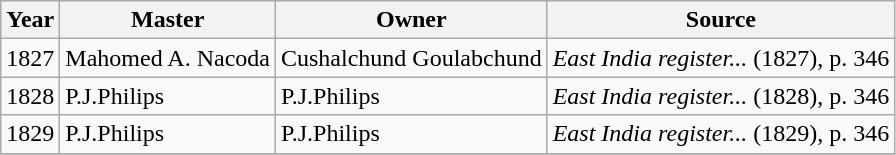<table class=" wikitable">
<tr>
<th>Year</th>
<th>Master</th>
<th>Owner</th>
<th>Source</th>
</tr>
<tr>
<td>1827</td>
<td>Mahomed A. Nacoda</td>
<td>Cushalchund Goulabchund</td>
<td><em>East India register...</em> (1827), p. 346</td>
</tr>
<tr>
<td>1828</td>
<td>P.J.Philips</td>
<td>P.J.Philips</td>
<td><em>East India register...</em> (1828), p. 346</td>
</tr>
<tr>
<td>1829</td>
<td>P.J.Philips</td>
<td>P.J.Philips</td>
<td><em>East India register...</em> (1829), p. 346</td>
</tr>
<tr>
</tr>
</table>
